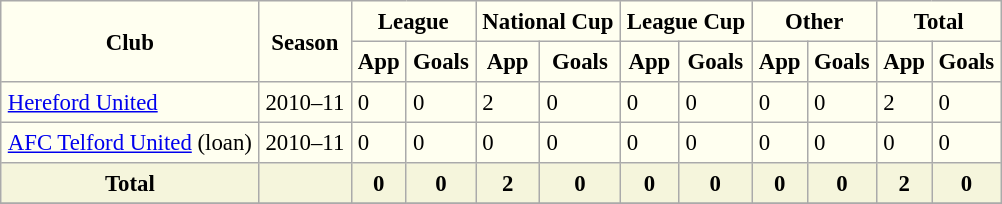<table border=1 align=center cellpadding=4 cellspacing=2 style="background: ivory; font-size: 95%; border: 1px #aaaaaa solid; border-collapse: collapse; clear:center">
<tr>
<th rowspan="2">Club</th>
<th rowspan="2">Season</th>
<th colspan="2">League</th>
<th colspan="2">National Cup</th>
<th colspan="2">League Cup</th>
<th colspan="2">Other</th>
<th colspan="2">Total</th>
</tr>
<tr>
<th>App</th>
<th>Goals</th>
<th>App</th>
<th>Goals</th>
<th>App</th>
<th>Goals</th>
<th>App</th>
<th>Goals</th>
<th>App</th>
<th>Goals</th>
</tr>
<tr>
<td rowspan="1" valign=top><a href='#'>Hereford United</a></td>
<td>2010–11</td>
<td>0</td>
<td>0</td>
<td>2</td>
<td>0</td>
<td>0</td>
<td>0</td>
<td>0</td>
<td>0</td>
<td>2</td>
<td>0</td>
</tr>
<tr>
<td rowspan="1" valign=top><a href='#'>AFC Telford United</a> (loan)</td>
<td>2010–11</td>
<td>0</td>
<td>0</td>
<td>0</td>
<td>0</td>
<td>0</td>
<td>0</td>
<td>0</td>
<td>0</td>
<td>0</td>
<td>0</td>
</tr>
<tr>
<th style="background:beige">Total</th>
<th style="background:beige" colspan="1"></th>
<th style="background:beige">0</th>
<th style="background:beige">0</th>
<th style="background:beige">2</th>
<th style="background:beige">0</th>
<th style="background:beige">0</th>
<th style="background:beige">0</th>
<th style="background:beige">0</th>
<th style="background:beige">0</th>
<th style="background:beige">2</th>
<th style="background:beige">0</th>
</tr>
<tr>
</tr>
</table>
